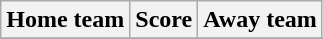<table class="wikitable" style="text-align: center">
<tr>
<th>Home team</th>
<th>Score</th>
<th>Away team</th>
</tr>
<tr>
</tr>
</table>
